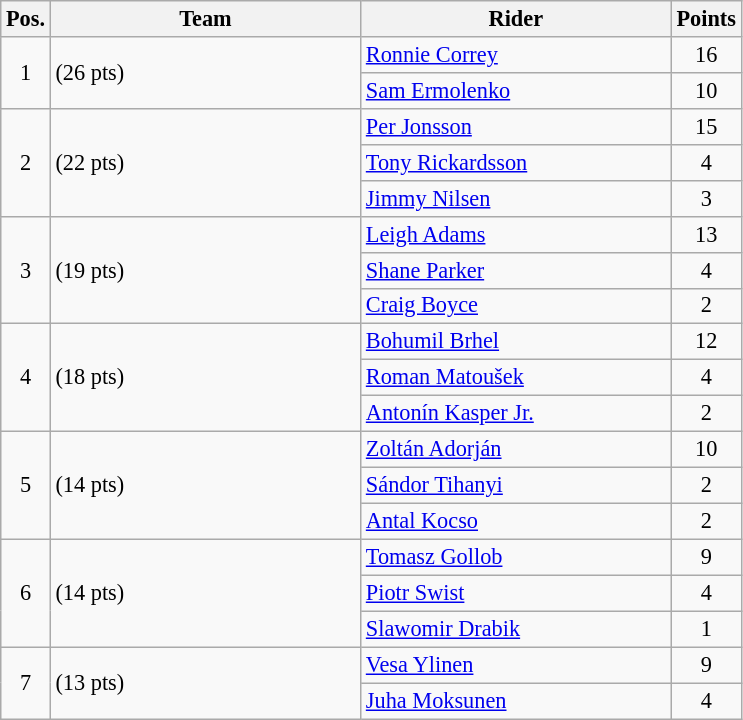<table class=wikitable style="font-size:93%;">
<tr>
<th width=25px>Pos.</th>
<th width=200px>Team</th>
<th width=200px>Rider</th>
<th width=40px>Points</th>
</tr>
<tr align=center>
<td rowspan=2>1</td>
<td rowspan=2 align=left> (26 pts)</td>
<td align=left><a href='#'>Ronnie Correy</a></td>
<td>16</td>
</tr>
<tr align=center>
<td align=left><a href='#'>Sam Ermolenko</a></td>
<td>10</td>
</tr>
<tr align=center>
<td rowspan=3>2</td>
<td rowspan=3 align=left> (22 pts)</td>
<td align=left><a href='#'>Per Jonsson</a></td>
<td>15</td>
</tr>
<tr align=center>
<td align=left><a href='#'>Tony Rickardsson</a></td>
<td>4</td>
</tr>
<tr align=center>
<td align=left><a href='#'>Jimmy Nilsen</a></td>
<td>3</td>
</tr>
<tr align=center>
<td rowspan=3>3</td>
<td rowspan=3 align=left> (19 pts)</td>
<td align=left><a href='#'>Leigh Adams</a></td>
<td>13</td>
</tr>
<tr align=center>
<td align=left><a href='#'>Shane Parker</a></td>
<td>4</td>
</tr>
<tr align=center>
<td align=left><a href='#'>Craig Boyce</a></td>
<td>2</td>
</tr>
<tr align=center>
<td rowspan=3>4</td>
<td rowspan=3 align=left> (18 pts)</td>
<td align=left><a href='#'>Bohumil Brhel</a></td>
<td>12</td>
</tr>
<tr align=center>
<td align=left><a href='#'>Roman Matoušek</a></td>
<td>4</td>
</tr>
<tr align=center>
<td align=left><a href='#'>Antonín Kasper Jr.</a></td>
<td>2</td>
</tr>
<tr align=center>
<td rowspan=3>5</td>
<td rowspan=3 align=left> (14 pts)</td>
<td align=left><a href='#'>Zoltán Adorján</a></td>
<td>10</td>
</tr>
<tr align=center>
<td align=left><a href='#'>Sándor Tihanyi</a></td>
<td>2</td>
</tr>
<tr align=center>
<td align=left><a href='#'>Antal Kocso</a></td>
<td>2</td>
</tr>
<tr align=center>
<td rowspan=3>6</td>
<td rowspan=3 align=left> (14 pts)</td>
<td align=left><a href='#'>Tomasz Gollob</a></td>
<td>9</td>
</tr>
<tr align=center>
<td align=left><a href='#'>Piotr Swist</a></td>
<td>4</td>
</tr>
<tr align=center>
<td align=left><a href='#'>Slawomir Drabik</a></td>
<td>1</td>
</tr>
<tr align=center>
<td rowspan=2>7</td>
<td rowspan=2 align=left> (13 pts)</td>
<td align=left><a href='#'>Vesa Ylinen</a></td>
<td>9</td>
</tr>
<tr align=center>
<td align=left><a href='#'>Juha Moksunen</a></td>
<td>4</td>
</tr>
</table>
